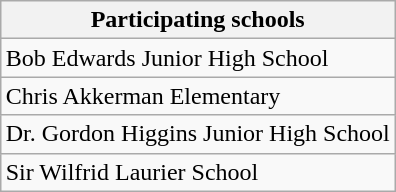<table class="wikitable" align=right>
<tr>
<th>Participating schools</th>
</tr>
<tr>
<td>Bob Edwards Junior High School</td>
</tr>
<tr>
<td>Chris Akkerman Elementary</td>
</tr>
<tr>
<td>Dr. Gordon Higgins Junior High School</td>
</tr>
<tr>
<td>Sir Wilfrid Laurier School</td>
</tr>
</table>
